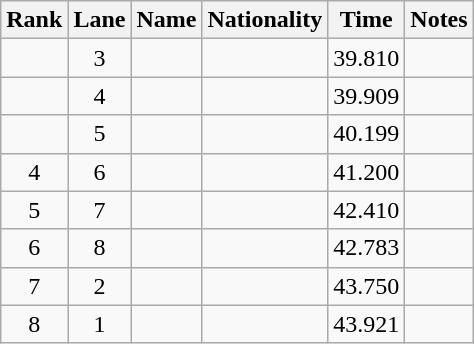<table class="wikitable sortable" style="text-align:center">
<tr>
<th>Rank</th>
<th>Lane</th>
<th>Name</th>
<th>Nationality</th>
<th>Time</th>
<th>Notes</th>
</tr>
<tr>
<td></td>
<td>3</td>
<td align=left></td>
<td align=left></td>
<td>39.810</td>
<td></td>
</tr>
<tr>
<td></td>
<td>4</td>
<td align=left></td>
<td align=left></td>
<td>39.909</td>
<td></td>
</tr>
<tr>
<td></td>
<td>5</td>
<td align=left></td>
<td align=left></td>
<td>40.199</td>
<td></td>
</tr>
<tr>
<td>4</td>
<td>6</td>
<td align=left></td>
<td align=left></td>
<td>41.200</td>
<td></td>
</tr>
<tr>
<td>5</td>
<td>7</td>
<td align=left></td>
<td align=left></td>
<td>42.410</td>
<td></td>
</tr>
<tr>
<td>6</td>
<td>8</td>
<td align=left></td>
<td align=left></td>
<td>42.783</td>
<td></td>
</tr>
<tr>
<td>7</td>
<td>2</td>
<td align=left></td>
<td align=left></td>
<td>43.750</td>
<td></td>
</tr>
<tr>
<td>8</td>
<td>1</td>
<td align=left></td>
<td align=left></td>
<td>43.921</td>
<td></td>
</tr>
</table>
